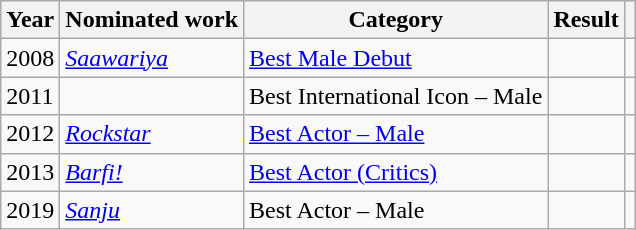<table class="wikitable">
<tr>
<th scope="col">Year</th>
<th scope="col">Nominated work</th>
<th scope="col">Category</th>
<th scope="col">Result</th>
<th scope="col" class="unsortable"></th>
</tr>
<tr>
<td>2008</td>
<td><em><a href='#'>Saawariya</a></em></td>
<td><a href='#'>Best Male Debut</a></td>
<td></td>
<td></td>
</tr>
<tr>
<td>2011</td>
<td></td>
<td>Best International Icon – Male</td>
<td></td>
<td></td>
</tr>
<tr>
<td>2012</td>
<td><em><a href='#'>Rockstar</a></em></td>
<td><a href='#'>Best Actor – Male</a></td>
<td></td>
<td></td>
</tr>
<tr>
<td>2013</td>
<td><em><a href='#'>Barfi!</a></em></td>
<td><a href='#'>Best Actor (Critics)</a></td>
<td></td>
<td></td>
</tr>
<tr>
<td>2019</td>
<td><em><a href='#'>Sanju</a></em></td>
<td>Best Actor – Male</td>
<td></td>
<td></td>
</tr>
</table>
